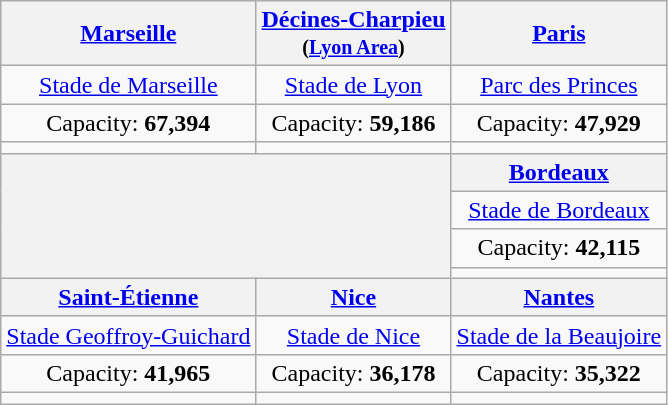<table class="wikitable" style="text-align:center">
<tr>
<th><a href='#'>Marseille</a></th>
<th><a href='#'>Décines-Charpieu</a><br><small>(<a href='#'>Lyon Area</a>)</small></th>
<th><a href='#'>Paris</a></th>
</tr>
<tr>
<td><a href='#'>Stade de Marseille</a></td>
<td><a href='#'>Stade de Lyon</a></td>
<td><a href='#'>Parc des Princes</a></td>
</tr>
<tr>
<td>Capacity: <strong>67,394</strong></td>
<td>Capacity: <strong>59,186</strong></td>
<td>Capacity: <strong>47,929</strong></td>
</tr>
<tr>
<td></td>
<td></td>
<td></td>
</tr>
<tr>
<th rowspan="4" colspan="2"></th>
<th><a href='#'>Bordeaux</a></th>
</tr>
<tr>
<td><a href='#'>Stade de Bordeaux</a></td>
</tr>
<tr>
<td>Capacity: <strong>42,115</strong></td>
</tr>
<tr>
<td></td>
</tr>
<tr>
<th><a href='#'>Saint-Étienne</a></th>
<th><a href='#'>Nice</a></th>
<th><a href='#'>Nantes</a></th>
</tr>
<tr>
<td><a href='#'>Stade Geoffroy-Guichard</a></td>
<td><a href='#'>Stade de Nice</a></td>
<td><a href='#'>Stade de la Beaujoire</a></td>
</tr>
<tr>
<td>Capacity: <strong>41,965</strong></td>
<td>Capacity: <strong>36,178</strong></td>
<td>Capacity: <strong>35,322</strong></td>
</tr>
<tr>
<td></td>
<td></td>
<td></td>
</tr>
</table>
